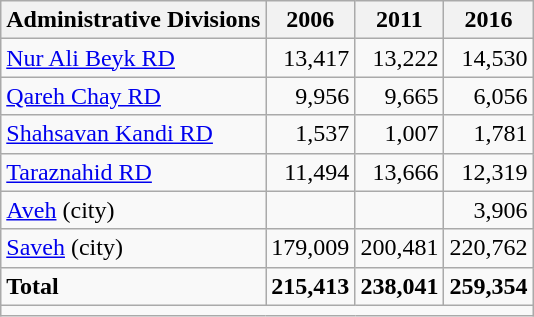<table class="wikitable">
<tr>
<th>Administrative Divisions</th>
<th>2006</th>
<th>2011</th>
<th>2016</th>
</tr>
<tr>
<td><a href='#'>Nur Ali Beyk RD</a></td>
<td style="text-align: right;">13,417</td>
<td style="text-align: right;">13,222</td>
<td style="text-align: right;">14,530</td>
</tr>
<tr>
<td><a href='#'>Qareh Chay RD</a></td>
<td style="text-align: right;">9,956</td>
<td style="text-align: right;">9,665</td>
<td style="text-align: right;">6,056</td>
</tr>
<tr>
<td><a href='#'>Shahsavan Kandi RD</a></td>
<td style="text-align: right;">1,537</td>
<td style="text-align: right;">1,007</td>
<td style="text-align: right;">1,781</td>
</tr>
<tr>
<td><a href='#'>Taraznahid RD</a></td>
<td style="text-align: right;">11,494</td>
<td style="text-align: right;">13,666</td>
<td style="text-align: right;">12,319</td>
</tr>
<tr>
<td><a href='#'>Aveh</a> (city)</td>
<td style="text-align: right;"></td>
<td style="text-align: right;"></td>
<td style="text-align: right;">3,906</td>
</tr>
<tr>
<td><a href='#'>Saveh</a> (city)</td>
<td style="text-align: right;">179,009</td>
<td style="text-align: right;">200,481</td>
<td style="text-align: right;">220,762</td>
</tr>
<tr>
<td><strong>Total</strong></td>
<td style="text-align: right;"><strong>215,413</strong></td>
<td style="text-align: right;"><strong>238,041</strong></td>
<td style="text-align: right;"><strong>259,354</strong></td>
</tr>
<tr>
<td colspan=4></td>
</tr>
</table>
